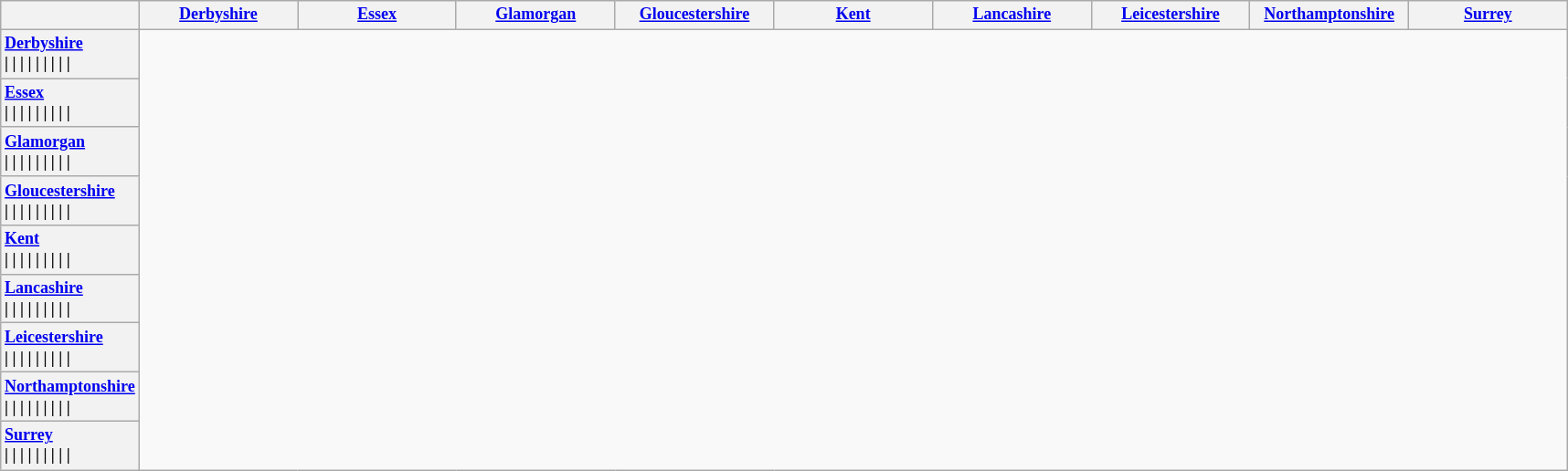<table class="wikitable" style="font-size: 75%; text-align:left;">
<tr>
<th style="width:50px; text-align:center;"></th>
<th width=110><a href='#'>Derbyshire</a></th>
<th width=110><a href='#'>Essex</a></th>
<th width=110><a href='#'>Glamorgan</a></th>
<th width=110><a href='#'>Gloucestershire</a></th>
<th width=110><a href='#'>Kent</a></th>
<th width=110><a href='#'>Lancashire</a></th>
<th width=110><a href='#'>Leicestershire</a></th>
<th width=110><a href='#'>Northamptonshire</a></th>
<th width=110><a href='#'>Surrey</a></th>
</tr>
<tr>
<th style="text-align:left; border-left:none"><a href='#'>Derbyshire</a><br> | 
 | 
 | 
 | 
 | 
 | 
 | 
 | 
 | </th>
</tr>
<tr>
<th style="text-align:left; border-left:none"><a href='#'>Essex</a><br> | 
 | 
 | 
 | 
 | 
 | 
 | 
 | 
 | </th>
</tr>
<tr>
<th style="text-align:left; border-left:none"><a href='#'>Glamorgan</a><br> | 
 | 
 | 
 | 
 | 
 | 
 | 
 | 
 | </th>
</tr>
<tr>
<th style="text-align:left; border-left:none"><a href='#'>Gloucestershire</a><br> | 
 | 
 | 
 | 
 | 
 | 
 | 
 | 
 | </th>
</tr>
<tr>
<th style="text-align:left; border-left:none"><a href='#'>Kent</a><br> | 
 | 
 | 
 | 
 | 
 | 
 | 
 | 
 | </th>
</tr>
<tr>
<th style="text-align:left; border-left:none"><a href='#'>Lancashire</a><br> | 
 | 
 | 
 | 
 | 
 | 
 | 
 | 
 | </th>
</tr>
<tr>
<th style="text-align:left; border-left:none"><a href='#'>Leicestershire</a><br> | 
 | 
 | 
 | 
 | 
 | 
 | 
 | 
 | </th>
</tr>
<tr>
<th style="text-align:left; border-left:none"><a href='#'>Northamptonshire</a><br> | 
 | 
 | 
 | 
 | 
 | 
 | 
 | 
 | </th>
</tr>
<tr>
<th style="text-align:left; border-left:none"><a href='#'>Surrey</a><br> | 
 | 
 | 
 | 
 | 
 | 
 | 
 | 
 | </th>
</tr>
</table>
